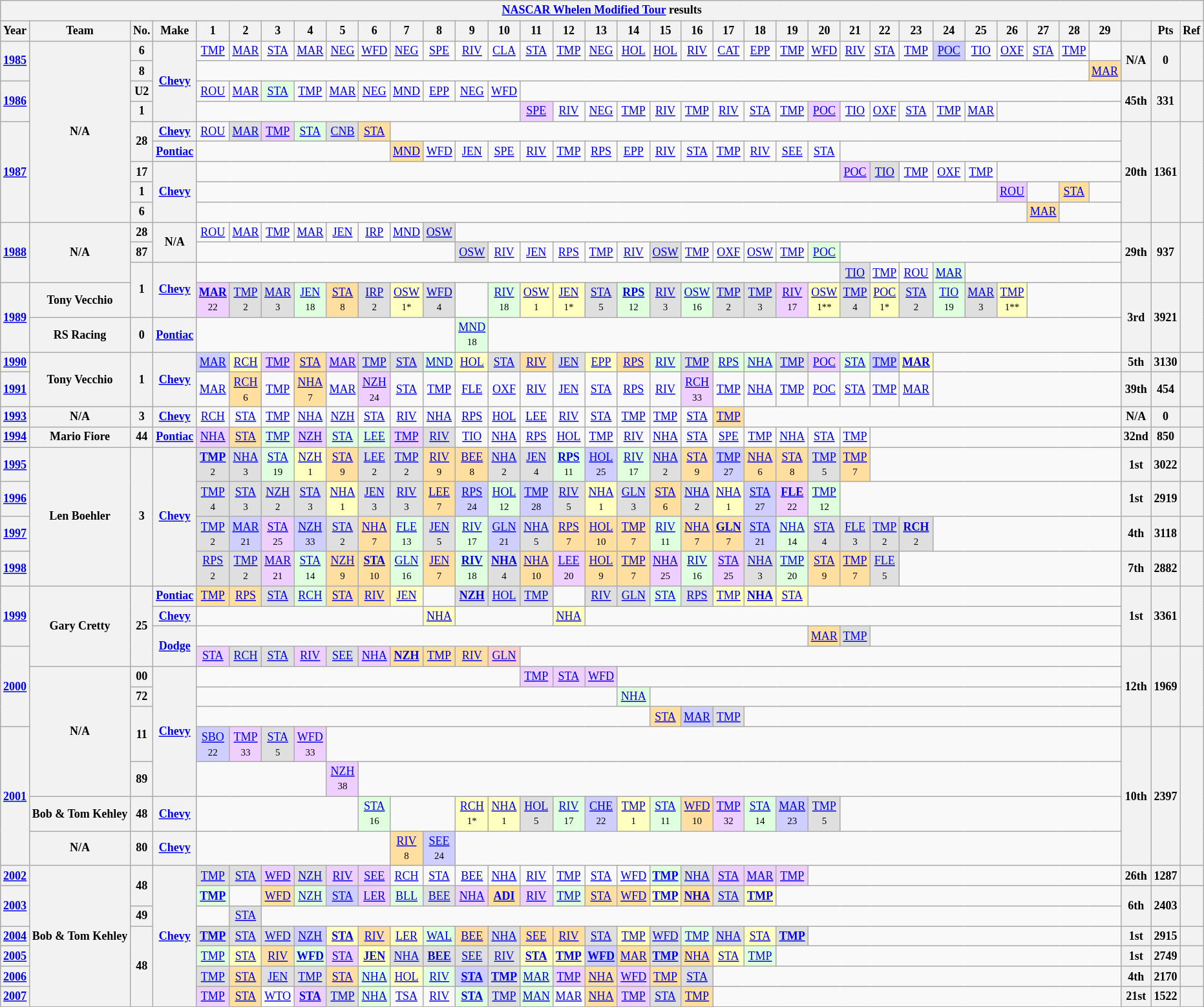<table class="wikitable" style="text-align:center; font-size:75%">
<tr>
<th colspan=38><a href='#'>NASCAR Whelen Modified Tour</a> results</th>
</tr>
<tr>
<th>Year</th>
<th>Team</th>
<th>No.</th>
<th>Make</th>
<th>1</th>
<th>2</th>
<th>3</th>
<th>4</th>
<th>5</th>
<th>6</th>
<th>7</th>
<th>8</th>
<th>9</th>
<th>10</th>
<th>11</th>
<th>12</th>
<th>13</th>
<th>14</th>
<th>15</th>
<th>16</th>
<th>17</th>
<th>18</th>
<th>19</th>
<th>20</th>
<th>21</th>
<th>22</th>
<th>23</th>
<th>24</th>
<th>25</th>
<th>26</th>
<th>27</th>
<th>28</th>
<th>29</th>
<th></th>
<th>Pts</th>
<th>Ref</th>
</tr>
<tr>
<th rowspan=2><a href='#'>1985</a></th>
<th rowspan=9>N/A</th>
<th>6</th>
<th rowspan=4><a href='#'>Chevy</a></th>
<td><a href='#'>TMP</a></td>
<td><a href='#'>MAR</a></td>
<td><a href='#'>STA</a></td>
<td><a href='#'>MAR</a></td>
<td><a href='#'>NEG</a></td>
<td><a href='#'>WFD</a></td>
<td><a href='#'>NEG</a></td>
<td><a href='#'>SPE</a></td>
<td><a href='#'>RIV</a></td>
<td><a href='#'>CLA</a></td>
<td><a href='#'>STA</a></td>
<td><a href='#'>TMP</a></td>
<td><a href='#'>NEG</a></td>
<td><a href='#'>HOL</a></td>
<td><a href='#'>HOL</a></td>
<td><a href='#'>RIV</a></td>
<td><a href='#'>CAT</a></td>
<td><a href='#'>EPP</a></td>
<td><a href='#'>TMP</a></td>
<td><a href='#'>WFD</a></td>
<td><a href='#'>RIV</a></td>
<td><a href='#'>STA</a></td>
<td><a href='#'>TMP</a></td>
<td style="background:#CFCFFF;"><a href='#'>POC</a><br></td>
<td><a href='#'>TIO</a></td>
<td><a href='#'>OXF</a></td>
<td><a href='#'>STA</a></td>
<td><a href='#'>TMP</a></td>
<td></td>
<th rowspan=2>N/A</th>
<th rowspan=2>0</th>
<th rowspan=2></th>
</tr>
<tr>
<th>8</th>
<td colspan=28></td>
<td style="background:#FFDF9F;"><a href='#'>MAR</a><br></td>
</tr>
<tr>
<th rowspan=2><a href='#'>1986</a></th>
<th>U2</th>
<td><a href='#'>ROU</a></td>
<td><a href='#'>MAR</a></td>
<td style="background:#DFFFDF;"><a href='#'>STA</a><br></td>
<td><a href='#'>TMP</a></td>
<td><a href='#'>MAR</a></td>
<td><a href='#'>NEG</a></td>
<td><a href='#'>MND</a></td>
<td><a href='#'>EPP</a></td>
<td><a href='#'>NEG</a></td>
<td><a href='#'>WFD</a></td>
<td colspan=19></td>
<th rowspan=2>45th</th>
<th rowspan=2>331</th>
<th rowspan=2></th>
</tr>
<tr>
<th>1</th>
<td colspan=10></td>
<td style="background:#EFCFFF;"><a href='#'>SPE</a><br></td>
<td><a href='#'>RIV</a></td>
<td><a href='#'>NEG</a></td>
<td><a href='#'>TMP</a></td>
<td><a href='#'>RIV</a></td>
<td><a href='#'>TMP</a></td>
<td><a href='#'>RIV</a></td>
<td><a href='#'>STA</a></td>
<td><a href='#'>TMP</a></td>
<td style="background:#EFCFFF;"><a href='#'>POC</a><br></td>
<td><a href='#'>TIO</a></td>
<td><a href='#'>OXF</a></td>
<td><a href='#'>STA</a></td>
<td><a href='#'>TMP</a></td>
<td><a href='#'>MAR</a></td>
<td colspan=4></td>
</tr>
<tr>
<th rowspan=5><a href='#'>1987</a></th>
<th rowspan=2>28</th>
<th><a href='#'>Chevy</a></th>
<td><a href='#'>ROU</a></td>
<td style="background:#DFDFDF;"><a href='#'>MAR</a><br></td>
<td style="background:#EFCFFF;"><a href='#'>TMP</a><br></td>
<td style="background:#DFFFDF;"><a href='#'>STA</a><br></td>
<td style="background:#DFDFDF;"><a href='#'>CNB</a><br></td>
<td style="background:#FFDF9F;"><a href='#'>STA</a><br></td>
<td colspan=23></td>
<th rowspan=5>20th</th>
<th rowspan=5>1361</th>
<th rowspan=5></th>
</tr>
<tr>
<th><a href='#'>Pontiac</a></th>
<td colspan=6></td>
<td style="background:#FFDF9F;"><a href='#'>MND</a><br></td>
<td><a href='#'>WFD</a></td>
<td><a href='#'>JEN</a></td>
<td><a href='#'>SPE</a></td>
<td><a href='#'>RIV</a></td>
<td><a href='#'>TMP</a></td>
<td><a href='#'>RPS</a></td>
<td><a href='#'>EPP</a></td>
<td><a href='#'>RIV</a></td>
<td><a href='#'>STA</a></td>
<td><a href='#'>TMP</a></td>
<td><a href='#'>RIV</a></td>
<td><a href='#'>SEE</a></td>
<td><a href='#'>STA</a></td>
<td colspan=9></td>
</tr>
<tr>
<th>17</th>
<th rowspan=3><a href='#'>Chevy</a></th>
<td colspan=20></td>
<td style="background:#EFCFFF;"><a href='#'>POC</a><br></td>
<td style="background:#DFDFDF;"><a href='#'>TIO</a><br></td>
<td><a href='#'>TMP</a></td>
<td><a href='#'>OXF</a></td>
<td><a href='#'>TMP</a></td>
<td colspan=4></td>
</tr>
<tr>
<th>1</th>
<td colspan=25></td>
<td style="background:#EFCFFF;"><a href='#'>ROU</a><br></td>
<td></td>
<td style="background:#FFDF9F;"><a href='#'>STA</a><br></td>
<td></td>
</tr>
<tr>
<th>6</th>
<td colspan=26></td>
<td style="background:#FFDF9F;"><a href='#'>MAR</a><br></td>
<td colspan=2></td>
</tr>
<tr>
<th rowspan=3><a href='#'>1988</a></th>
<th rowspan=3>N/A</th>
<th>28</th>
<th rowspan=2>N/A</th>
<td><a href='#'>ROU</a></td>
<td><a href='#'>MAR</a></td>
<td><a href='#'>TMP</a></td>
<td><a href='#'>MAR</a></td>
<td><a href='#'>JEN</a></td>
<td><a href='#'>IRP</a></td>
<td><a href='#'>MND</a></td>
<td style="background:#DFDFDF;"><a href='#'>OSW</a><br></td>
<td colspan=21></td>
<th rowspan=3>29th</th>
<th rowspan=3>937</th>
<th rowspan=3></th>
</tr>
<tr>
<th>87</th>
<td colspan=8></td>
<td style="background:#DFDFDF;"><a href='#'>OSW</a><br></td>
<td><a href='#'>RIV</a></td>
<td><a href='#'>JEN</a></td>
<td><a href='#'>RPS</a></td>
<td><a href='#'>TMP</a></td>
<td><a href='#'>RIV</a></td>
<td style="background:#DFDFDF;"><a href='#'>OSW</a><br></td>
<td><a href='#'>TMP</a></td>
<td><a href='#'>OXF</a></td>
<td><a href='#'>OSW</a></td>
<td><a href='#'>TMP</a></td>
<td style="background:#DFFFDF;"><a href='#'>POC</a><br></td>
<td colspan=9></td>
</tr>
<tr>
<th rowspan=2>1</th>
<th rowspan=2><a href='#'>Chevy</a></th>
<td colspan=20></td>
<td style="background:#DFDFDF;"><a href='#'>TIO</a><br></td>
<td><a href='#'>TMP</a></td>
<td><a href='#'>ROU</a></td>
<td style="background:#DFFFDF;"><a href='#'>MAR</a><br></td>
<td colspan=5></td>
</tr>
<tr>
<th rowspan=2><a href='#'>1989</a></th>
<th>Tony Vecchio</th>
<td style="background:#EFCFFF;"><strong><a href='#'>MAR</a></strong><br><small>22</small></td>
<td style="background:#DFDFDF;"><a href='#'>TMP</a><br><small>2</small></td>
<td style="background:#DFDFDF;"><a href='#'>MAR</a><br><small>3</small></td>
<td style="background:#DFFFDF;"><a href='#'>JEN</a><br><small>18</small></td>
<td style="background:#FFDF9F;"><a href='#'>STA</a><br><small>8</small></td>
<td style="background:#DFDFDF;"><a href='#'>IRP</a><br><small>2</small></td>
<td style="background:#FFFFBF;"><a href='#'>OSW</a><br><small>1*</small></td>
<td style="background:#DFDFDF;"><a href='#'>WFD</a><br><small>4</small></td>
<td></td>
<td style="background:#DFFFDF;"><a href='#'>RIV</a><br><small>18</small></td>
<td style="background:#FFFFBF;"><a href='#'>OSW</a><br><small>1</small></td>
<td style="background:#FFFFBF;"><a href='#'>JEN</a><br><small>1*</small></td>
<td style="background:#DFDFDF;"><a href='#'>STA</a><br><small>5</small></td>
<td style="background:#DFFFDF;"><strong><a href='#'>RPS</a></strong><br><small>12</small></td>
<td style="background:#DFDFDF;"><a href='#'>RIV</a><br><small>3</small></td>
<td style="background:#DFFFDF;"><a href='#'>OSW</a><br><small>16</small></td>
<td style="background:#DFDFDF;"><a href='#'>TMP</a><br><small>2</small></td>
<td style="background:#DFDFDF;"><a href='#'>TMP</a><br><small>3</small></td>
<td style="background:#EFCFFF;"><a href='#'>RIV</a><br><small>17</small></td>
<td style="background:#FFFFBF;"><a href='#'>OSW</a><br><small>1**</small></td>
<td style="background:#DFDFDF;"><a href='#'>TMP</a><br><small>4</small></td>
<td style="background:#FFFFBF;"><a href='#'>POC</a><br><small>1*</small></td>
<td style="background:#DFDFDF;"><a href='#'>STA</a><br><small>2</small></td>
<td style="background:#DFFFDF;"><a href='#'>TIO</a><br><small>19</small></td>
<td style="background:#DFDFDF;"><a href='#'>MAR</a><br><small>3</small></td>
<td style="background:#FFFFBF;"><a href='#'>TMP</a><br><small>1**</small></td>
<td colspan=3></td>
<th rowspan=2>3rd</th>
<th rowspan=2>3921</th>
<th rowspan=2></th>
</tr>
<tr>
<th>RS Racing</th>
<th>0</th>
<th><a href='#'>Pontiac</a></th>
<td colspan=8></td>
<td style="background:#DFFFDF;"><a href='#'>MND</a><br><small>18</small></td>
<td colspan=20></td>
</tr>
<tr>
<th><a href='#'>1990</a></th>
<th rowspan=2>Tony Vecchio</th>
<th rowspan=2>1</th>
<th rowspan=2><a href='#'>Chevy</a></th>
<td style="background:#CFCFFF;"><a href='#'>MAR</a><br></td>
<td style="background:#FFFFBF;"><a href='#'>RCH</a><br></td>
<td style="background:#EFCFFF;"><a href='#'>TMP</a><br></td>
<td style="background:#FFDF9F;"><a href='#'>STA</a><br></td>
<td style="background:#EFCFFF;"><a href='#'>MAR</a><br></td>
<td style="background:#DFDFDF;"><a href='#'>TMP</a><br></td>
<td style="background:#DFDFDF;"><a href='#'>STA</a><br></td>
<td style="background:#DFFFDF;"><a href='#'>MND</a><br></td>
<td style="background:#FFFFBF;"><a href='#'>HOL</a><br></td>
<td style="background:#DFDFDF;"><a href='#'>STA</a><br></td>
<td style="background:#FFDF9F;"><a href='#'>RIV</a><br></td>
<td style="background:#DFDFDF;"><a href='#'>JEN</a><br></td>
<td style="background:#FFFFBF;"><a href='#'>EPP</a><br></td>
<td style="background:#FFDF9F;"><a href='#'>RPS</a><br></td>
<td style="background:#DFFFDF;"><a href='#'>RIV</a><br></td>
<td style="background:#DFDFDF;"><a href='#'>TMP</a><br></td>
<td style="background:#DFFFDF;"><a href='#'>RPS</a><br></td>
<td style="background:#DFFFDF;"><a href='#'>NHA</a><br></td>
<td style="background:#DFDFDF;"><a href='#'>TMP</a><br></td>
<td style="background:#EFCFFF;"><a href='#'>POC</a><br></td>
<td style="background:#DFFFDF;"><a href='#'>STA</a><br></td>
<td style="background:#CFCFFF;"><a href='#'>TMP</a><br></td>
<td style="background:#FFFFBF;"><strong><a href='#'>MAR</a></strong><br></td>
<td colspan=6></td>
<th>5th</th>
<th>3130</th>
<th></th>
</tr>
<tr>
<th><a href='#'>1991</a></th>
<td><a href='#'>MAR</a></td>
<td style="background:#FFDF9F;"><a href='#'>RCH</a><br><small>6</small></td>
<td><a href='#'>TMP</a></td>
<td style="background:#FFDF9F;"><a href='#'>NHA</a><br><small>7</small></td>
<td><a href='#'>MAR</a></td>
<td style="background:#EFCFFF;"><a href='#'>NZH</a><br><small>24</small></td>
<td><a href='#'>STA</a></td>
<td><a href='#'>TMP</a></td>
<td><a href='#'>FLE</a></td>
<td><a href='#'>OXF</a></td>
<td><a href='#'>RIV</a></td>
<td><a href='#'>JEN</a></td>
<td><a href='#'>STA</a></td>
<td><a href='#'>RPS</a></td>
<td><a href='#'>RIV</a></td>
<td style="background:#EFCFFF;"><a href='#'>RCH</a><br><small>33</small></td>
<td><a href='#'>TMP</a></td>
<td><a href='#'>NHA</a></td>
<td><a href='#'>TMP</a></td>
<td><a href='#'>POC</a></td>
<td><a href='#'>STA</a></td>
<td><a href='#'>TMP</a></td>
<td><a href='#'>MAR</a></td>
<td colspan=6></td>
<th>39th</th>
<th>454</th>
<th></th>
</tr>
<tr>
<th><a href='#'>1993</a></th>
<th>N/A</th>
<th>3</th>
<th><a href='#'>Chevy</a></th>
<td><a href='#'>RCH</a></td>
<td><a href='#'>STA</a></td>
<td><a href='#'>TMP</a></td>
<td><a href='#'>NHA</a></td>
<td><a href='#'>NZH</a></td>
<td><a href='#'>STA</a></td>
<td><a href='#'>RIV</a></td>
<td><a href='#'>NHA</a></td>
<td><a href='#'>RPS</a></td>
<td><a href='#'>HOL</a></td>
<td><a href='#'>LEE</a></td>
<td><a href='#'>RIV</a></td>
<td><a href='#'>STA</a></td>
<td><a href='#'>TMP</a></td>
<td><a href='#'>TMP</a></td>
<td><a href='#'>STA</a></td>
<td style="background:#FFDF9F;"><a href='#'>TMP</a><br></td>
<td colspan=12></td>
<th>N/A</th>
<th>0</th>
<th></th>
</tr>
<tr>
<th><a href='#'>1994</a></th>
<th>Mario Fiore</th>
<th>44</th>
<th><a href='#'>Pontiac</a></th>
<td style="background:#EFCFFF;"><a href='#'>NHA</a><br></td>
<td style="background:#FFDF9F;"><a href='#'>STA</a><br></td>
<td style="background:#DFFFDF;"><a href='#'>TMP</a><br></td>
<td style="background:#EFCFFF;"><a href='#'>NZH</a><br></td>
<td style="background:#DFFFDF;"><a href='#'>STA</a><br></td>
<td style="background:#DFFFDF;"><a href='#'>LEE</a><br></td>
<td style="background:#EFCFFF;"><a href='#'>TMP</a><br></td>
<td style="background:#DFDFDF;"><a href='#'>RIV</a><br></td>
<td><a href='#'>TIO</a></td>
<td><a href='#'>NHA</a></td>
<td><a href='#'>RPS</a></td>
<td><a href='#'>HOL</a></td>
<td><a href='#'>TMP</a></td>
<td><a href='#'>RIV</a></td>
<td><a href='#'>NHA</a></td>
<td><a href='#'>STA</a></td>
<td><a href='#'>SPE</a></td>
<td><a href='#'>TMP</a></td>
<td><a href='#'>NHA</a></td>
<td><a href='#'>STA</a></td>
<td><a href='#'>TMP</a></td>
<td colspan=8></td>
<th>32nd</th>
<th>850</th>
<th></th>
</tr>
<tr>
<th><a href='#'>1995</a></th>
<th rowspan=4>Len Boehler</th>
<th rowspan=4>3</th>
<th rowspan=4><a href='#'>Chevy</a></th>
<td style="background:#DFDFDF;"><strong><a href='#'>TMP</a></strong><br><small>2</small></td>
<td style="background:#DFDFDF;"><a href='#'>NHA</a><br><small>3</small></td>
<td style="background:#DFFFDF;"><a href='#'>STA</a><br><small>19</small></td>
<td style="background:#FFFFBF;"><a href='#'>NZH</a><br><small>1</small></td>
<td style="background:#FFDF9F;"><a href='#'>STA</a><br><small>9</small></td>
<td style="background:#DFDFDF;"><a href='#'>LEE</a><br><small>2</small></td>
<td style="background:#DFDFDF;"><a href='#'>TMP</a><br><small>2</small></td>
<td style="background:#FFDF9F;"><a href='#'>RIV</a><br><small>9</small></td>
<td style="background:#FFDF9F;"><a href='#'>BEE</a><br><small>8</small></td>
<td style="background:#DFDFDF;"><a href='#'>NHA</a><br><small>2</small></td>
<td style="background:#DFDFDF;"><a href='#'>JEN</a><br><small>4</small></td>
<td style="background:#DFFFDF;"><strong><a href='#'>RPS</a></strong><br><small>11</small></td>
<td style="background:#CFCFFF;"><a href='#'>HOL</a><br><small>25</small></td>
<td style="background:#DFFFDF;"><a href='#'>RIV</a><br><small>17</small></td>
<td style="background:#DFDFDF;"><a href='#'>NHA</a><br><small>2</small></td>
<td style="background:#FFDF9F;"><a href='#'>STA</a><br><small>9</small></td>
<td style="background:#CFCFFF;"><a href='#'>TMP</a><br><small>27</small></td>
<td style="background:#FFDF9F;"><a href='#'>NHA</a><br><small>6</small></td>
<td style="background:#FFDF9F;"><a href='#'>STA</a><br><small>8</small></td>
<td style="background:#DFDFDF;"><a href='#'>TMP</a><br><small>5</small></td>
<td style="background:#FFDF9F;"><a href='#'>TMP</a><br><small>7</small></td>
<td colspan=8></td>
<th>1st</th>
<th>3022</th>
<th></th>
</tr>
<tr>
<th><a href='#'>1996</a></th>
<td style="background:#DFDFDF;"><a href='#'>TMP</a><br><small>4</small></td>
<td style="background:#DFDFDF;"><a href='#'>STA</a><br><small>3</small></td>
<td style="background:#DFDFDF;"><a href='#'>NZH</a><br><small>2</small></td>
<td style="background:#DFDFDF;"><a href='#'>STA</a><br><small>3</small></td>
<td style="background:#FFFFBF;"><a href='#'>NHA</a><br><small>1</small></td>
<td style="background:#DFDFDF;"><a href='#'>JEN</a><br><small>3</small></td>
<td style="background:#DFDFDF;"><a href='#'>RIV</a><br><small>3</small></td>
<td style="background:#FFDF9F;"><a href='#'>LEE</a><br><small>7</small></td>
<td style="background:#CFCFFF;"><a href='#'>RPS</a><br><small>24</small></td>
<td style="background:#DFFFDF;"><a href='#'>HOL</a><br><small>12</small></td>
<td style="background:#CFCFFF;"><a href='#'>TMP</a><br><small>28</small></td>
<td style="background:#DFDFDF;"><a href='#'>RIV</a><br><small>5</small></td>
<td style="background:#FFFFBF;"><a href='#'>NHA</a><br><small>1</small></td>
<td style="background:#DFDFDF;"><a href='#'>GLN</a><br><small>3</small></td>
<td style="background:#FFDF9F;"><a href='#'>STA</a><br><small>6</small></td>
<td style="background:#DFDFDF;"><a href='#'>NHA</a><br><small>2</small></td>
<td style="background:#FFFFBF;"><a href='#'>NHA</a><br><small>1</small></td>
<td style="background:#CFCFFF;"><a href='#'>STA</a><br><small>27</small></td>
<td style="background:#EFCFFF;"><strong><a href='#'>FLE</a></strong><br><small>22</small></td>
<td style="background:#DFFFDF;"><a href='#'>TMP</a><br><small>12</small></td>
<td colspan=9></td>
<th>1st</th>
<th>2919</th>
<th></th>
</tr>
<tr>
<th><a href='#'>1997</a></th>
<td style="background:#DFDFDF;"><a href='#'>TMP</a><br><small>2</small></td>
<td style="background:#CFCFFF;"><a href='#'>MAR</a><br><small>21</small></td>
<td style="background:#EFCFFF;"><a href='#'>STA</a><br><small>25</small></td>
<td style="background:#CFCFFF;"><a href='#'>NZH</a><br><small>33</small></td>
<td style="background:#DFDFDF;"><a href='#'>STA</a><br><small>2</small></td>
<td style="background:#FFDF9F;"><a href='#'>NHA</a><br><small>7</small></td>
<td style="background:#DFFFDF;"><a href='#'>FLE</a><br><small>13</small></td>
<td style="background:#DFDFDF;"><a href='#'>JEN</a><br><small>5</small></td>
<td style="background:#DFFFDF;"><a href='#'>RIV</a><br><small>17</small></td>
<td style="background:#CFCFFF;"><a href='#'>GLN</a><br><small>21</small></td>
<td style="background:#DFDFDF;"><a href='#'>NHA</a><br><small>5</small></td>
<td style="background:#FFDF9F;"><a href='#'>RPS</a><br><small>7</small></td>
<td style="background:#FFDF9F;"><a href='#'>HOL</a><br><small>10</small></td>
<td style="background:#FFDF9F;"><a href='#'>TMP</a><br><small>7</small></td>
<td style="background:#DFFFDF;"><a href='#'>RIV</a><br><small>11</small></td>
<td style="background:#FFDF9F;"><a href='#'>NHA</a><br><small>7</small></td>
<td style="background:#FFDF9F;"><strong><a href='#'>GLN</a></strong><br><small>7</small></td>
<td style="background:#CFCFFF;"><a href='#'>STA</a><br><small>21</small></td>
<td style="background:#DFFFDF;"><a href='#'>NHA</a><br><small>14</small></td>
<td style="background:#DFDFDF;"><a href='#'>STA</a><br><small>4</small></td>
<td style="background:#DFDFDF;"><a href='#'>FLE</a><br><small>3</small></td>
<td style="background:#DFDFDF;"><a href='#'>TMP</a><br><small>2</small></td>
<td style="background:#DFDFDF;"><strong><a href='#'>RCH</a></strong><br><small>2</small></td>
<td colspan=6></td>
<th>4th</th>
<th>3118</th>
<th></th>
</tr>
<tr>
<th><a href='#'>1998</a></th>
<td style="background:#DFDFDF;"><a href='#'>RPS</a><br><small>2</small></td>
<td style="background:#DFDFDF;"><a href='#'>TMP</a><br><small>2</small></td>
<td style="background:#EFCFFF;"><a href='#'>MAR</a><br><small>21</small></td>
<td style="background:#DFFFDF;"><a href='#'>STA</a><br><small>14</small></td>
<td style="background:#FFDF9F;"><a href='#'>NZH</a><br><small>9</small></td>
<td style="background:#FFDF9F;"><strong><a href='#'>STA</a></strong><br><small>10</small></td>
<td style="background:#DFFFDF;"><a href='#'>GLN</a><br><small>16</small></td>
<td style="background:#FFDF9F;"><a href='#'>JEN</a><br><small>7</small></td>
<td style="background:#DFFFDF;"><strong><a href='#'>RIV</a></strong><br><small>18</small></td>
<td style="background:#DFDFDF;"><strong><a href='#'>NHA</a></strong><br><small>4</small></td>
<td style="background:#FFDF9F;"><a href='#'>NHA</a><br><small>10</small></td>
<td style="background:#EFCFFF;"><a href='#'>LEE</a><br><small>20</small></td>
<td style="background:#FFDF9F;"><a href='#'>HOL</a><br><small>9</small></td>
<td style="background:#FFDF9F;"><a href='#'>TMP</a><br><small>7</small></td>
<td style="background:#EFCFFF;"><a href='#'>NHA</a><br><small>25</small></td>
<td style="background:#DFFFDF;"><a href='#'>RIV</a><br><small>16</small></td>
<td style="background:#EFCFFF;"><a href='#'>STA</a><br><small>25</small></td>
<td style="background:#DFDFDF;"><a href='#'>NHA</a><br><small>3</small></td>
<td style="background:#DFFFDF;"><a href='#'>TMP</a><br><small>20</small></td>
<td style="background:#FFDF9F;"><a href='#'>STA</a><br><small>9</small></td>
<td style="background:#FFDF9F;"><a href='#'>TMP</a><br><small>7</small></td>
<td style="background:#DFDFDF;"><a href='#'>FLE</a><br><small>5</small></td>
<td colspan=7></td>
<th>7th</th>
<th>2882</th>
<th></th>
</tr>
<tr>
<th rowspan=3><a href='#'>1999</a></th>
<th rowspan=4>Gary Cretty</th>
<th rowspan=4>25</th>
<th><a href='#'>Pontiac</a></th>
<td style="background:#FFDF9F;"><a href='#'>TMP</a><br></td>
<td style="background:#FFDF9F;"><a href='#'>RPS</a><br></td>
<td style="background:#DFDFDF;"><a href='#'>STA</a><br></td>
<td style="background:#DFFFDF;"><a href='#'>RCH</a><br></td>
<td style="background:#FFDF9F;"><a href='#'>STA</a><br></td>
<td style="background:#FFDF9F;"><a href='#'>RIV</a><br></td>
<td style="background:#FFFFBF;"><a href='#'>JEN</a><br></td>
<td></td>
<td style="background:#DFDFDF;"><strong><a href='#'>NZH</a></strong><br></td>
<td style="background:#DFDFDF;"><a href='#'>HOL</a><br></td>
<td style="background:#DFDFDF;"><a href='#'>TMP</a><br></td>
<td></td>
<td style="background:#DFDFDF;"><a href='#'>RIV</a><br></td>
<td style="background:#DFDFDF;"><a href='#'>GLN</a><br></td>
<td style="background:#DFFFDF;"><a href='#'>STA</a><br></td>
<td style="background:#DFDFDF;"><a href='#'>RPS</a><br></td>
<td style="background:#FFFFBF;"><a href='#'>TMP</a><br></td>
<td style="background:#FFFFBF;"><strong><a href='#'>NHA</a></strong><br></td>
<td style="background:#FFFFBF;"><a href='#'>STA</a><br></td>
<td colspan=10></td>
<th rowspan=3>1st</th>
<th rowspan=3>3361</th>
<th rowspan=3></th>
</tr>
<tr>
<th><a href='#'>Chevy</a></th>
<td colspan=7></td>
<td style="background:#FFFFBF;"><a href='#'>NHA</a><br></td>
<td colspan=3></td>
<td style="background:#FFFFBF;"><a href='#'>NHA</a><br></td>
<td colspan=17></td>
</tr>
<tr>
<th rowspan=2><a href='#'>Dodge</a></th>
<td colspan=19></td>
<td style="background:#FFDF9F;"><a href='#'>MAR</a><br></td>
<td style="background:#DFDFDF;"><a href='#'>TMP</a><br></td>
<td colspan=8></td>
</tr>
<tr>
<th rowspan=4><a href='#'>2000</a></th>
<td style="background:#EFCFFF;"><a href='#'>STA</a><br></td>
<td style="background:#DFDFDF;"><a href='#'>RCH</a><br></td>
<td style="background:#DFDFDF;"><a href='#'>STA</a><br></td>
<td style="background:#EFCFFF;"><a href='#'>RIV</a><br></td>
<td style="background:#DFDFDF;"><a href='#'>SEE</a><br></td>
<td style="background:#EFCFFF;"><a href='#'>NHA</a><br></td>
<td style="background:#FFDF9F;"><strong><a href='#'>NZH</a></strong><br></td>
<td style="background:#FFDF9F;"><a href='#'>TMP</a><br></td>
<td style="background:#FFDF9F;"><a href='#'>RIV</a><br></td>
<td style="background:#FFCFCF;"><a href='#'>GLN</a><br></td>
<td colspan=19></td>
<th rowspan=4>12th</th>
<th rowspan=4>1969</th>
<th rowspan=4></th>
</tr>
<tr>
<th rowspan=5>N/A</th>
<th>00</th>
<th rowspan=5><a href='#'>Chevy</a></th>
<td colspan=10></td>
<td style="background:#EFCFFF;"><a href='#'>TMP</a><br></td>
<td style="background:#EFCFFF;"><a href='#'>STA</a><br></td>
<td style="background:#EFCFFF;"><a href='#'>WFD</a><br></td>
<td colspan=16></td>
</tr>
<tr>
<th>72</th>
<td colspan=13></td>
<td style="background:#DFFFDF;"><a href='#'>NHA</a><br></td>
<td colspan=15></td>
</tr>
<tr>
<th rowspan=2>11</th>
<td colspan=14></td>
<td style="background:#FFDF9F;"><a href='#'>STA</a><br></td>
<td style="background:#CFCFFF;"><a href='#'>MAR</a><br></td>
<td style="background:#DFDFDF;"><a href='#'>TMP</a><br></td>
<td colspan=12></td>
</tr>
<tr>
<th rowspan=4><a href='#'>2001</a></th>
<td style="background:#CFCFFF;"><a href='#'>SBO</a> <br><small>22</small></td>
<td style="background:#EFCFFF;"><a href='#'>TMP</a> <br><small>33</small></td>
<td style="background:#DFDFDF;"><a href='#'>STA</a> <br><small>5</small></td>
<td style="background:#EFCFFF;"><a href='#'>WFD</a> <br><small>33</small></td>
<td colspan=25></td>
<th rowspan=4>10th</th>
<th rowspan=4>2397</th>
<th rowspan=4></th>
</tr>
<tr>
<th>89</th>
<td colspan=4></td>
<td style="background:#EFCFFF;"><a href='#'>NZH</a> <br><small>38</small></td>
<td colspan=24></td>
</tr>
<tr>
<th>Bob & Tom Kehley</th>
<th>48</th>
<th><a href='#'>Chevy</a></th>
<td colspan=5></td>
<td style="background:#DFFFDF;"><a href='#'>STA</a><br><small>16</small></td>
<td colspan=2></td>
<td style="background:#FFFFBF;"><a href='#'>RCH</a><br><small>1*</small></td>
<td style="background:#FFFFBF;"><a href='#'>NHA</a><br><small>1</small></td>
<td style="background:#DFDFDF;"><a href='#'>HOL</a><br><small>5</small></td>
<td style="background:#DFFFDF;"><a href='#'>RIV</a><br><small>17</small></td>
<td style="background:#CFCFFF;"><a href='#'>CHE</a><br><small>22</small></td>
<td style="background:#FFFFBF;"><a href='#'>TMP</a><br><small>1</small></td>
<td style="background:#DFFFDF;"><a href='#'>STA</a><br><small>11</small></td>
<td style="background:#FFDF9F;"><a href='#'>WFD</a><br><small>10</small></td>
<td style="background:#EFCFFF;"><a href='#'>TMP</a><br><small>32</small></td>
<td style="background:#DFFFDF;"><a href='#'>STA</a><br><small>14</small></td>
<td style="background:#CFCFFF;"><a href='#'>MAR</a><br><small>23</small></td>
<td style="background:#DFDFDF;"><a href='#'>TMP</a><br><small>5</small></td>
<td colspan=9></td>
</tr>
<tr>
<th>N/A</th>
<th>80</th>
<th><a href='#'>Chevy</a></th>
<td colspan=6></td>
<td style="background:#FFDF9F;"><a href='#'>RIV</a><br><small>8</small></td>
<td style="background:#CFCFFF;"><a href='#'>SEE</a><br><small>24</small></td>
<td colspan=21></td>
</tr>
<tr>
<th><a href='#'>2002</a></th>
<th rowspan=7>Bob & Tom Kehley</th>
<th rowspan=2>48</th>
<th rowspan=7><a href='#'>Chevy</a></th>
<td style="background:#DFDFDF;"><a href='#'>TMP</a><br></td>
<td style="background:#DFDFDF;"><a href='#'>STA</a><br></td>
<td style="background:#EFCFFF;"><a href='#'>WFD</a><br></td>
<td style="background:#DFDFDF;"><a href='#'>NZH</a><br></td>
<td style="background:#EFCFFF;"><a href='#'>RIV</a><br></td>
<td style="background:#EFCFFF;"><a href='#'>SEE</a><br></td>
<td><a href='#'>RCH</a></td>
<td><a href='#'>STA</a></td>
<td><a href='#'>BEE</a></td>
<td><a href='#'>NHA</a></td>
<td><a href='#'>RIV</a></td>
<td><a href='#'>TMP</a></td>
<td><a href='#'>STA</a></td>
<td><a href='#'>WFD</a></td>
<td style="background:#DFFFDF;"><strong><a href='#'>TMP</a></strong><br></td>
<td style="background:#DFDFDF;"><a href='#'>NHA</a><br></td>
<td style="background:#EFCFFF;"><a href='#'>STA</a><br></td>
<td style="background:#EFCFFF;"><a href='#'>MAR</a><br></td>
<td style="background:#EFCFFF;"><a href='#'>TMP</a><br></td>
<td colspan=10></td>
<th>26th</th>
<th>1287</th>
<th></th>
</tr>
<tr>
<th rowspan=2><a href='#'>2003</a></th>
<td style="background:#DFFFDF;"><strong><a href='#'>TMP</a></strong><br></td>
<td></td>
<td style="background:#FFDF9F;"><a href='#'>WFD</a><br></td>
<td style="background:#DFFFDF;"><a href='#'>NZH</a><br></td>
<td style="background:#CFCFFF;"><a href='#'>STA</a><br></td>
<td style="background:#EFCFFF;"><a href='#'>LER</a><br></td>
<td style="background:#DFFFDF;"><a href='#'>BLL</a><br></td>
<td style="background:#DFDFDF;"><a href='#'>BEE</a><br></td>
<td style="background:#EFCFFF;"><a href='#'>NHA</a><br></td>
<td style="background:#FFDF9F;"><strong><a href='#'>ADI</a></strong><br></td>
<td style="background:#EFCFFF;"><a href='#'>RIV</a><br></td>
<td style="background:#DFFFDF;"><a href='#'>TMP</a><br></td>
<td style="background:#FFDF9F;"><a href='#'>STA</a><br></td>
<td style="background:#FFDF9F;"><a href='#'>WFD</a><br></td>
<td style="background:#FFFFBF;"><strong><a href='#'>TMP</a></strong><br></td>
<td style="background:#FFDF9F;"><strong><a href='#'>NHA</a></strong><br></td>
<td style="background:#DFDFDF;"><a href='#'>STA</a><br></td>
<td style="background:#FFFFBF;"><strong><a href='#'>TMP</a></strong><br></td>
<td colspan=11></td>
<th rowspan=2>6th</th>
<th rowspan=2>2403</th>
<th rowspan=2></th>
</tr>
<tr>
<th>49</th>
<td></td>
<td style="background:#DFDFDF;"><a href='#'>STA</a><br></td>
<td colspan=27></td>
</tr>
<tr>
<th><a href='#'>2004</a></th>
<th rowspan=4>48</th>
<td style="background:#DFDFDF;"><strong><a href='#'>TMP</a></strong><br></td>
<td style="background:#DFDFDF;"><a href='#'>STA</a><br></td>
<td style="background:#DFDFDF;"><a href='#'>WFD</a><br></td>
<td style="background:#CFCFFF;"><a href='#'>NZH</a><br></td>
<td style="background:#FFFFBF;"><strong><a href='#'>STA</a></strong><br></td>
<td style="background:#FFDF9F;"><a href='#'>RIV</a><br></td>
<td style="background:#FFFFBF;"><a href='#'>LER</a><br></td>
<td style="background:#DFFFDF;"><a href='#'>WAL</a><br></td>
<td style="background:#FFDF9F;"><a href='#'>BEE</a><br></td>
<td style="background:#DFDFDF;"><a href='#'>NHA</a><br></td>
<td style="background:#FFDF9F;"><a href='#'>SEE</a><br></td>
<td style="background:#FFDF9F;"><a href='#'>RIV</a><br></td>
<td style="background:#DFDFDF;"><a href='#'>STA</a><br></td>
<td style="background:#FFFFBF;"><a href='#'>TMP</a><br></td>
<td style="background:#DFDFDF;"><a href='#'>WFD</a><br></td>
<td style="background:#DFFFDF;"><a href='#'>TMP</a><br></td>
<td style="background:#DFDFDF;"><a href='#'>NHA</a><br></td>
<td style="background:#FFFFBF;"><a href='#'>STA</a><br></td>
<td style="background:#DFDFDF;"><strong><a href='#'>TMP</a></strong><br></td>
<td colspan=10></td>
<th>1st</th>
<th>2915</th>
<th></th>
</tr>
<tr>
<th><a href='#'>2005</a></th>
<td style="background:#DFFFDF;"><a href='#'>TMP</a><br></td>
<td style="background:#FFFFBF;"><a href='#'>STA</a><br></td>
<td style="background:#FFDF9F;"><a href='#'>RIV</a><br></td>
<td style="background:#DFFFDF;"><strong><a href='#'>WFD</a></strong><br></td>
<td style="background:#EFCFFF;"><a href='#'>STA</a><br></td>
<td style="background:#FFFFBF;"><strong><a href='#'>JEN</a></strong><br></td>
<td style="background:#DFDFDF;"><a href='#'>NHA</a><br></td>
<td style="background:#DFDFDF;"><strong><a href='#'>BEE</a></strong><br></td>
<td style="background:#DFDFDF;"><a href='#'>SEE</a><br></td>
<td style="background:#DFDFDF;"><a href='#'>RIV</a><br></td>
<td style="background:#FFFFBF;"><strong><a href='#'>STA</a></strong><br></td>
<td style="background:#FFFFBF;"><strong><a href='#'>TMP</a></strong><br></td>
<td style="background:#CFCFFF;"><strong><a href='#'>WFD</a></strong><br></td>
<td style="background:#FFDF9F;"><a href='#'>MAR</a><br></td>
<td style="background:#DFDFDF;"><strong><a href='#'>TMP</a></strong><br></td>
<td style="background:#FFDF9F;"><a href='#'>NHA</a><br></td>
<td style="background:#FFFFBF;"><a href='#'>STA</a><br></td>
<td style="background:#DFFFDF;"><a href='#'>TMP</a><br></td>
<td colspan=11></td>
<th>1st</th>
<th>2749</th>
<th></th>
</tr>
<tr>
<th><a href='#'>2006</a></th>
<td style="background:#DFDFDF;"><a href='#'>TMP</a><br></td>
<td style="background:#FFDF9F;"><a href='#'>STA</a><br></td>
<td style="background:#DFDFDF;"><a href='#'>JEN</a><br></td>
<td style="background:#DFDFDF;"><a href='#'>TMP</a><br></td>
<td style="background:#FFDF9F;"><a href='#'>STA</a><br></td>
<td style="background:#DFFFDF;"><a href='#'>NHA</a><br></td>
<td style="background:#FFFFBF;"><a href='#'>HOL</a><br></td>
<td style="background:#DFFFDF;"><a href='#'>RIV</a><br></td>
<td style="background:#CFCFFF;"><strong><a href='#'>STA</a></strong><br></td>
<td style="background:#DFDFDF;"><strong><a href='#'>TMP</a></strong><br></td>
<td style="background:#DFFFDF;"><a href='#'>MAR</a><br></td>
<td style="background:#EFCFFF;"><a href='#'>TMP</a><br></td>
<td style="background:#FFDF9F;"><a href='#'>NHA</a><br></td>
<td style="background:#EFCFFF;"><a href='#'>WFD</a><br></td>
<td style="background:#FFDF9F;"><a href='#'>TMP</a><br></td>
<td style="background:#DFDFDF;"><a href='#'>STA</a><br></td>
<td colspan=13></td>
<th>4th</th>
<th>2170</th>
<th></th>
</tr>
<tr>
<th><a href='#'>2007</a></th>
<td style="background:#EFCFFF;"><a href='#'>TMP</a><br></td>
<td style="background:#FFDF9F;"><a href='#'>STA</a><br></td>
<td><a href='#'>WTO</a></td>
<td style="background:#EFCFFF;"><strong><a href='#'>STA</a></strong><br></td>
<td style="background:#DFDFDF;"><a href='#'>TMP</a><br></td>
<td style="background:#DFFFDF;"><a href='#'>NHA</a><br></td>
<td><a href='#'>TSA</a></td>
<td><a href='#'>RIV</a></td>
<td style="background:#DFFFDF;"><strong><a href='#'>STA</a></strong><br></td>
<td style="background:#DFDFDF;"><a href='#'>TMP</a><br></td>
<td style="background:#DFFFDF;"><a href='#'>MAN</a><br></td>
<td><a href='#'>MAR</a></td>
<td style="background:#FFDF9F;"><a href='#'>NHA</a><br></td>
<td style="background:#EFCFFF;"><a href='#'>TMP</a><br></td>
<td style="background:#DFDFDF;"><a href='#'>STA</a><br></td>
<td style="background:#FFDF9F;"><a href='#'>TMP</a><br></td>
<td colspan=13></td>
<th>21st</th>
<th>1522</th>
<th></th>
</tr>
</table>
